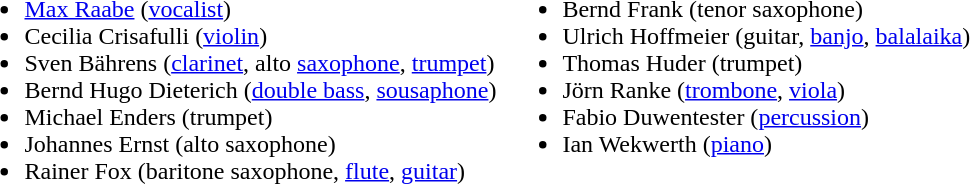<table>
<tr>
<td valign="top"><br><ul><li><a href='#'>Max Raabe</a> (<a href='#'>vocalist</a>)</li><li>Cecilia Crisafulli (<a href='#'>violin</a>)</li><li>Sven Bährens (<a href='#'>clarinet</a>, alto <a href='#'>saxophone</a>, <a href='#'>trumpet</a>)</li><li>Bernd Hugo Dieterich (<a href='#'>double bass</a>, <a href='#'>sousaphone</a>)</li><li>Michael Enders (trumpet)</li><li>Johannes Ernst (alto saxophone)</li><li>Rainer Fox (baritone saxophone, <a href='#'>flute</a>, <a href='#'>guitar</a>)</li></ul></td>
<td valign="top"><br><ul><li>Bernd Frank (tenor saxophone)</li><li>Ulrich Hoffmeier (guitar, <a href='#'>banjo</a>, <a href='#'>balalaika</a>)</li><li>Thomas Huder (trumpet)</li><li>Jörn Ranke (<a href='#'>trombone</a>, <a href='#'>viola</a>)</li><li>Fabio Duwentester (<a href='#'>percussion</a>)</li><li>Ian Wekwerth (<a href='#'>piano</a>)</li></ul></td>
</tr>
</table>
